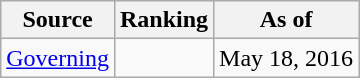<table class="wikitable">
<tr>
<th><strong>Source</strong></th>
<th><strong>Ranking</strong></th>
<th>As of</th>
</tr>
<tr>
<td><a href='#'>Governing</a></td>
<td></td>
<td>May 18, 2016</td>
</tr>
</table>
